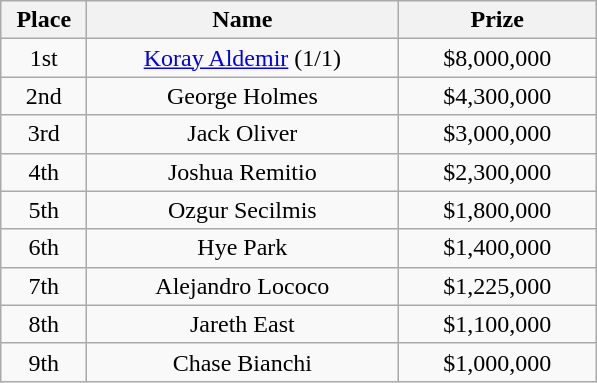<table class="wikitable">
<tr>
<th width="50">Place</th>
<th width="200">Name</th>
<th width="125">Prize</th>
</tr>
<tr>
<td align = "center">1st</td>
<td align = "center"><a href='#'>Koray Aldemir</a> (1/1)</td>
<td align="center">$8,000,000</td>
</tr>
<tr>
<td align = "center">2nd</td>
<td align = "center">George Holmes</td>
<td align="center">$4,300,000</td>
</tr>
<tr>
<td align = "center">3rd</td>
<td align = "center">Jack Oliver</td>
<td align="center">$3,000,000</td>
</tr>
<tr>
<td align = "center">4th</td>
<td align = "center">Joshua Remitio</td>
<td align="center">$2,300,000</td>
</tr>
<tr>
<td align = "center">5th</td>
<td align = "center">Ozgur Secilmis</td>
<td align="center">$1,800,000</td>
</tr>
<tr>
<td align = "center">6th</td>
<td align = "center">Hye Park</td>
<td align="center">$1,400,000</td>
</tr>
<tr>
<td align = "center">7th</td>
<td align = "center">Alejandro Lococo</td>
<td align="center">$1,225,000</td>
</tr>
<tr>
<td align = "center">8th</td>
<td align = "center">Jareth East</td>
<td align="center">$1,100,000</td>
</tr>
<tr>
<td align = "center">9th</td>
<td align = "center">Chase Bianchi</td>
<td align="center">$1,000,000</td>
</tr>
</table>
